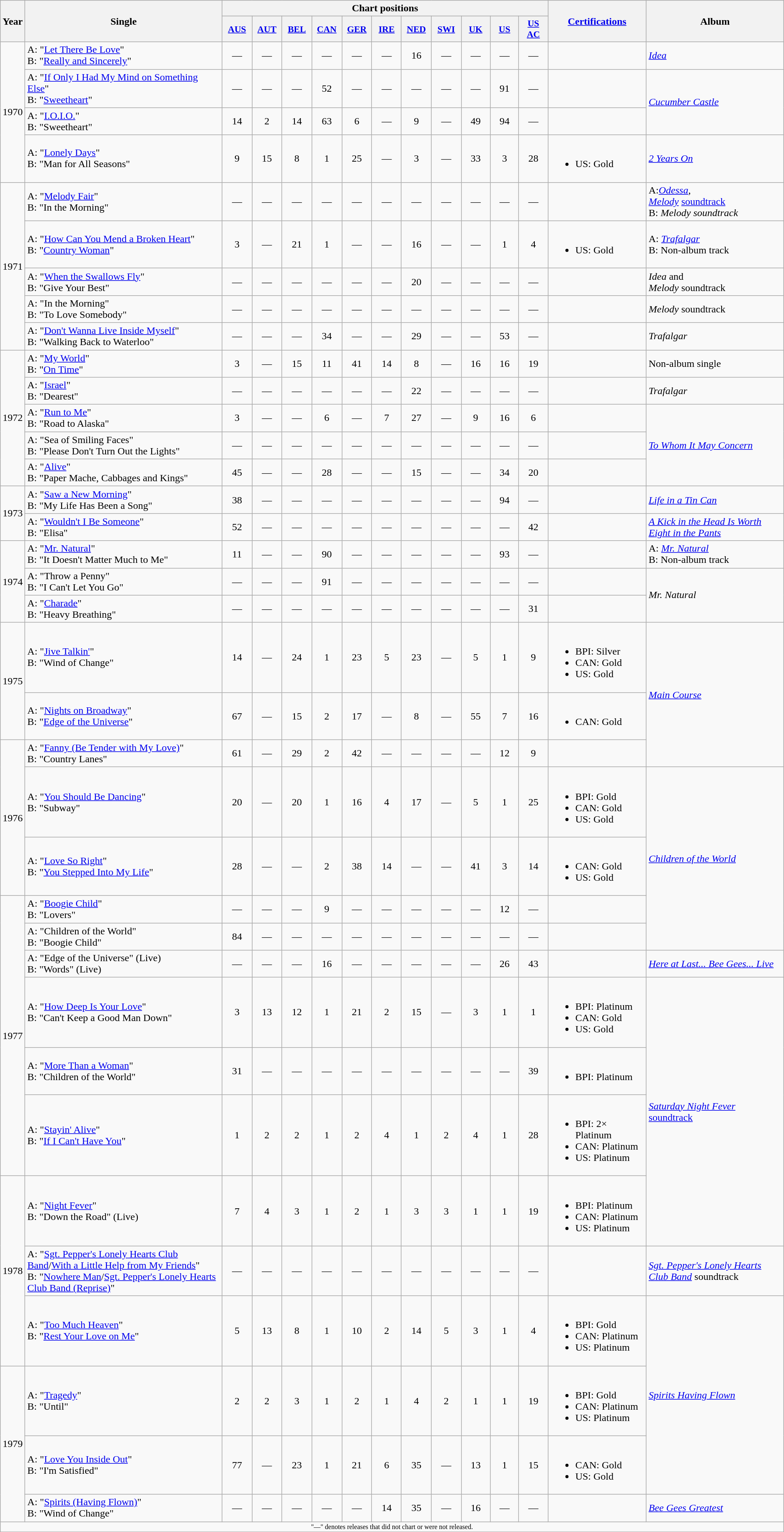<table class="wikitable">
<tr>
<th rowspan="2">Year</th>
<th rowspan="2" style="width:22em;">Single</th>
<th colspan="11">Chart positions</th>
<th rowspan="2" style="width:10em;"><a href='#'>Certifications</a></th>
<th rowspan="2" style="width:15em;">Album</th>
</tr>
<tr>
<th style="width:3em;font-size:90%;"><a href='#'>AUS</a><br></th>
<th style="width:3em;font-size:90%;"><a href='#'>AUT</a><br></th>
<th style="width:3em;font-size:90%;"><a href='#'>BEL</a><br></th>
<th style="width:3em;font-size:90%;"><a href='#'>CAN</a><br></th>
<th style="width:3em;font-size:90%;"><a href='#'>GER</a><br></th>
<th style="width:3em;font-size:90%;"><a href='#'>IRE</a><br></th>
<th style="width:3em;font-size:90%;"><a href='#'>NED</a><br></th>
<th style="width:3em;font-size:90%;"><a href='#'>SWI</a><br></th>
<th style="width:3em;font-size:90%;"><a href='#'>UK</a><br></th>
<th style="width:3em;font-size:90%;"><a href='#'>US</a><br></th>
<th style="width:3em;font-size:90%;"><a href='#'>US AC</a></th>
</tr>
<tr>
<td rowspan="4">1970</td>
<td>A: "<a href='#'>Let There Be Love</a>"<br>B: "<a href='#'>Really and Sincerely</a>"</td>
<td align="center">—</td>
<td align="center">—</td>
<td align="center">—</td>
<td align="center">—</td>
<td align="center">—</td>
<td align="center">—</td>
<td align="center">16</td>
<td align="center">—</td>
<td align="center">—</td>
<td align="center">—</td>
<td align="center">—</td>
<td></td>
<td align=left><em><a href='#'>Idea</a></em></td>
</tr>
<tr>
<td>A: "<a href='#'>If Only I Had My Mind on Something Else</a>"<br>B: "<a href='#'>Sweetheart</a>"</td>
<td align="center">—</td>
<td align="center">—</td>
<td align="center">—</td>
<td align="center">52</td>
<td align="center">—</td>
<td align="center">—</td>
<td align="center">—</td>
<td align="center">—</td>
<td align="center">—</td>
<td align="center">91</td>
<td align="center">—</td>
<td></td>
<td rowspan=2 align=left><em><a href='#'>Cucumber Castle</a></em></td>
</tr>
<tr>
<td>A: "<a href='#'>I.O.I.O.</a>"<br>B: "Sweetheart"</td>
<td align="center">14</td>
<td align="center">2</td>
<td align="center">14</td>
<td align="center">63</td>
<td align="center">6</td>
<td align="center">—</td>
<td align="center">9</td>
<td align="center">—</td>
<td align="center">49</td>
<td align="center">94</td>
<td align="center">—</td>
<td></td>
</tr>
<tr>
<td>A: "<a href='#'>Lonely Days</a>"<br>B: "Man for All Seasons"</td>
<td align="center">9</td>
<td align="center">15</td>
<td align="center">8</td>
<td align="center">1</td>
<td align="center">25</td>
<td align="center">—</td>
<td align="center">3</td>
<td align="center">—</td>
<td align="center">33</td>
<td align="center">3</td>
<td align="center">28</td>
<td><br><ul><li>US: Gold</li></ul></td>
<td align=left><em><a href='#'>2 Years On</a></em></td>
</tr>
<tr>
<td rowspan="5">1971</td>
<td>A: "<a href='#'>Melody Fair</a>"<br>B: "In the Morning"</td>
<td align="center">—</td>
<td align="center">—</td>
<td align="center">—</td>
<td align="center">—</td>
<td align="center">—</td>
<td align="center">—</td>
<td align="center">—</td>
<td align="center">—</td>
<td align="center">—</td>
<td align="center">—</td>
<td align="center">—</td>
<td></td>
<td align=left>A:<em><a href='#'>Odessa</a></em>, <br> <em><a href='#'>Melody</a></em> <a href='#'>soundtrack</a> <br> B: <em>Melody soundtrack</em></td>
</tr>
<tr>
<td>A: "<a href='#'>How Can You Mend a Broken Heart</a>"<br>B: "<a href='#'>Country Woman</a>"</td>
<td align="center">3</td>
<td align="center">—</td>
<td align="center">21</td>
<td align="center">1</td>
<td align="center">—</td>
<td align="center">—</td>
<td align="center">16</td>
<td align="center">—</td>
<td align="center">—</td>
<td align="center">1</td>
<td align="center">4</td>
<td><br><ul><li>US: Gold</li></ul></td>
<td align=left>A: <em><a href='#'>Trafalgar</a></em><br>B: Non-album track</td>
</tr>
<tr>
<td>A: "<a href='#'>When the Swallows Fly</a>"<br>B: "Give Your Best"</td>
<td align="center">—</td>
<td align="center">—</td>
<td align="center">—</td>
<td align="center">—</td>
<td align="center">—</td>
<td align="center">—</td>
<td align="center">20</td>
<td align="center">—</td>
<td align="center">—</td>
<td align="center">—</td>
<td align="center">—</td>
<td></td>
<td align=left><em>Idea</em> and<br><em>Melody</em> soundtrack</td>
</tr>
<tr>
<td>A: "In the Morning"<br>B: "To Love Somebody"</td>
<td align="center">—</td>
<td align="center">—</td>
<td align="center">—</td>
<td align="center">—</td>
<td align="center">—</td>
<td align="center">—</td>
<td align="center">—</td>
<td align="center">—</td>
<td align="center">—</td>
<td align="center">—</td>
<td align="center">—</td>
<td></td>
<td align=left><em>Melody</em> soundtrack</td>
</tr>
<tr>
<td>A: "<a href='#'>Don't Wanna Live Inside Myself</a>"<br>B: "Walking Back to Waterloo"</td>
<td align="center">—</td>
<td align="center">—</td>
<td align="center">—</td>
<td align="center">34</td>
<td align="center">—</td>
<td align="center">—</td>
<td align="center">29</td>
<td align="center">—</td>
<td align="center">—</td>
<td align="center">53</td>
<td align="center">—</td>
<td></td>
<td align=left><em>Trafalgar</em></td>
</tr>
<tr>
<td rowspan="5">1972</td>
<td>A: "<a href='#'>My World</a>"<br>B: "<a href='#'>On Time</a>"</td>
<td align="center">3</td>
<td align="center">—</td>
<td align="center">15</td>
<td align="center">11</td>
<td align="center">41</td>
<td align="center">14</td>
<td align="center">8</td>
<td align="center">—</td>
<td align="center">16</td>
<td align="center">16</td>
<td align="center">19</td>
<td></td>
<td align=left>Non-album single</td>
</tr>
<tr>
<td>A: "<a href='#'>Israel</a>"<br>B: "Dearest"</td>
<td align="center">—</td>
<td align="center">—</td>
<td align="center">—</td>
<td align="center">—</td>
<td align="center">—</td>
<td align="center">—</td>
<td align="center">22</td>
<td align="center">—</td>
<td align="center">—</td>
<td align="center">—</td>
<td align="center">—</td>
<td></td>
<td align=left><em>Trafalgar</em></td>
</tr>
<tr>
<td>A: "<a href='#'>Run to Me</a>"<br>B: "Road to Alaska"</td>
<td align="center">3</td>
<td align="center">—</td>
<td align="center">—</td>
<td align="center">6</td>
<td align="center">—</td>
<td align="center">7</td>
<td align="center">27</td>
<td align="center">—</td>
<td align="center">9</td>
<td align="center">16</td>
<td align="center">6</td>
<td></td>
<td rowspan=3 align=left><em><a href='#'>To Whom It May Concern</a></em></td>
</tr>
<tr>
<td>A: "Sea of Smiling Faces"<br>B: "Please Don't Turn Out the Lights"</td>
<td align="center">—</td>
<td align="center">—</td>
<td align="center">—</td>
<td align="center">—</td>
<td align="center">—</td>
<td align="center">—</td>
<td align="center">—</td>
<td align="center">—</td>
<td align="center">—</td>
<td align="center">—</td>
<td align="center">—</td>
<td></td>
</tr>
<tr>
<td>A: "<a href='#'>Alive</a>"<br>B: "Paper Mache, Cabbages and Kings"</td>
<td align="center">45</td>
<td align="center">—</td>
<td align="center">—</td>
<td align="center">28</td>
<td align="center">—</td>
<td align="center">—</td>
<td align="center">15</td>
<td align="center">—</td>
<td align="center">—</td>
<td align="center">34</td>
<td align="center">20</td>
<td></td>
</tr>
<tr>
<td rowspan="2">1973</td>
<td>A: "<a href='#'>Saw a New Morning</a>"<br>B: "My Life Has Been a Song"</td>
<td align="center">38</td>
<td align="center">—</td>
<td align="center">—</td>
<td align="center">—</td>
<td align="center">—</td>
<td align="center">—</td>
<td align="center">—</td>
<td align="center">—</td>
<td align="center">—</td>
<td align="center">94</td>
<td align="center">—</td>
<td></td>
<td align=left><em><a href='#'>Life in a Tin Can</a></em></td>
</tr>
<tr>
<td>A: "<a href='#'>Wouldn't I Be Someone</a>"<br>B: "Elisa"</td>
<td align="center">52</td>
<td align="center">—</td>
<td align="center">—</td>
<td align="center">—</td>
<td align="center">—</td>
<td align="center">—</td>
<td align="center">—</td>
<td align="center">—</td>
<td align="center">—</td>
<td align="center">—</td>
<td align="center">42</td>
<td></td>
<td align=left><em><a href='#'>A Kick in the Head Is Worth Eight in the Pants</a></em></td>
</tr>
<tr>
<td rowspan="3">1974</td>
<td>A: "<a href='#'>Mr. Natural</a>"<br>B: "It Doesn't Matter Much to Me"</td>
<td align="center">11</td>
<td align="center">—</td>
<td align="center">—</td>
<td align="center">90</td>
<td align="center">—</td>
<td align="center">—</td>
<td align="center">—</td>
<td align="center">—</td>
<td align="center">—</td>
<td align="center">93</td>
<td align="center">—</td>
<td></td>
<td align="left">A: <em><a href='#'>Mr. Natural</a></em><br>B: Non-album track</td>
</tr>
<tr>
<td>A: "Throw a Penny"<br>B: "I Can't Let You Go"</td>
<td align="center">—</td>
<td align="center">—</td>
<td align="center">—</td>
<td align="center">91</td>
<td align="center">—</td>
<td align="center">—</td>
<td align="center">—</td>
<td align="center">—</td>
<td align="center">—</td>
<td align="center">—</td>
<td align="center">—</td>
<td></td>
<td rowspan="2"><em>Mr. Natural</em></td>
</tr>
<tr>
<td>A: "<a href='#'>Charade</a>"<br>B: "Heavy Breathing"</td>
<td align="center">—</td>
<td align="center">—</td>
<td align="center">—</td>
<td align="center">—</td>
<td align="center">—</td>
<td align="center">—</td>
<td align="center">—</td>
<td align="center">—</td>
<td align="center">—</td>
<td align="center">—</td>
<td align="center">31</td>
<td></td>
</tr>
<tr>
<td rowspan="2">1975</td>
<td>A: "<a href='#'>Jive Talkin'</a>"<br>B: "Wind of Change"</td>
<td align="center">14</td>
<td align="center">—</td>
<td align="center">24</td>
<td align="center">1</td>
<td align="center">23</td>
<td align="center">5</td>
<td align="center">23</td>
<td align="center">—</td>
<td align="center">5</td>
<td align="center">1</td>
<td align="center">9</td>
<td><br><ul><li>BPI: Silver</li><li>CAN: Gold</li><li>US: Gold</li></ul></td>
<td rowspan=3 align=left><em><a href='#'>Main Course</a></em></td>
</tr>
<tr>
<td>A: "<a href='#'>Nights on Broadway</a>"<br>B: "<a href='#'>Edge of the Universe</a>"</td>
<td align="center">67</td>
<td align="center">—</td>
<td align="center">15</td>
<td align="center">2</td>
<td align="center">17</td>
<td align="center">—</td>
<td align="center">8</td>
<td align="center">—</td>
<td align="center">55</td>
<td align="center">7</td>
<td align="center">16</td>
<td><br><ul><li>CAN: Gold</li></ul></td>
</tr>
<tr>
<td rowspan="3">1976</td>
<td>A: "<a href='#'>Fanny (Be Tender with My Love)</a>"<br>B: "Country Lanes"</td>
<td align="center">61</td>
<td align="center">—</td>
<td align="center">29</td>
<td align="center">2</td>
<td align="center">42</td>
<td align="center">—</td>
<td align="center">—</td>
<td align="center">—</td>
<td align="center">—</td>
<td align="center">12</td>
<td align="center">9</td>
<td></td>
</tr>
<tr>
<td>A: "<a href='#'>You Should Be Dancing</a>"<br>B: "Subway"</td>
<td align="center">20</td>
<td align="center">—</td>
<td align="center">20</td>
<td align="center">1</td>
<td align="center">16</td>
<td align="center">4</td>
<td align="center">17</td>
<td align="center">—</td>
<td align="center">5</td>
<td align="center">1</td>
<td align="center">25</td>
<td><br><ul><li>BPI: Gold</li><li>CAN: Gold</li><li>US: Gold</li></ul></td>
<td rowspan=4 align=left><em><a href='#'>Children of the World</a></em></td>
</tr>
<tr>
<td>A: "<a href='#'>Love So Right</a>"<br>B: "<a href='#'>You Stepped Into My Life</a>"</td>
<td align="center">28</td>
<td align="center">—</td>
<td align="center">—</td>
<td align="center">2</td>
<td align="center">38</td>
<td align="center">14</td>
<td align="center">—</td>
<td align="center">—</td>
<td align="center">41</td>
<td align="center">3</td>
<td align="center">14</td>
<td><br><ul><li>CAN: Gold</li><li>US: Gold</li></ul></td>
</tr>
<tr>
<td rowspan="6">1977</td>
<td>A: "<a href='#'>Boogie Child</a>"<br>B: "Lovers"</td>
<td align="center">—</td>
<td align="center">—</td>
<td align="center">—</td>
<td align="center">9</td>
<td align="center">—</td>
<td align="center">—</td>
<td align="center">—</td>
<td align="center">—</td>
<td align="center">—</td>
<td align="center">12</td>
<td align="center">—</td>
<td></td>
</tr>
<tr>
<td>A: "Children of the World"<br>B: "Boogie Child"</td>
<td align="center">84</td>
<td align="center">—</td>
<td align="center">—</td>
<td align="center">—</td>
<td align="center">—</td>
<td align="center">—</td>
<td align="center">—</td>
<td align="center">—</td>
<td align="center">—</td>
<td align="center">—</td>
<td align="center">—</td>
<td></td>
</tr>
<tr>
<td>A: "Edge of the Universe" (Live)<br>B: "Words" (Live)</td>
<td align="center">—</td>
<td align="center">—</td>
<td align="center">—</td>
<td align="center">16</td>
<td align="center">—</td>
<td align="center">—</td>
<td align="center">—</td>
<td align="center">—</td>
<td align="center">—</td>
<td align="center">26</td>
<td align="center">43</td>
<td></td>
<td align=left><em><a href='#'>Here at Last... Bee Gees... Live</a></em></td>
</tr>
<tr>
<td>A: "<a href='#'>How Deep Is Your Love</a>"<br>B: "Can't Keep a Good Man Down"</td>
<td align="center">3</td>
<td align="center">13</td>
<td align="center">12</td>
<td align="center">1</td>
<td align="center">21</td>
<td align="center">2</td>
<td align="center">15</td>
<td align="center">—</td>
<td align="center">3</td>
<td align="center">1</td>
<td align="center">1</td>
<td><br><ul><li>BPI: Platinum</li><li>CAN: Gold</li><li>US: Gold</li></ul></td>
<td rowspan=4 align=left><em><a href='#'>Saturday Night Fever</a></em> <a href='#'>soundtrack</a></td>
</tr>
<tr>
<td>A: "<a href='#'>More Than a Woman</a>"<br>B: "Children of the World"</td>
<td align="center">31</td>
<td align="center">—</td>
<td align="center">—</td>
<td align="center">—</td>
<td align="center">—</td>
<td align="center">—</td>
<td align="center">—</td>
<td align="center">—</td>
<td align="center">—</td>
<td align="center">—</td>
<td align="center">39</td>
<td><br><ul><li>BPI: Platinum</li></ul></td>
</tr>
<tr>
<td>A: "<a href='#'>Stayin' Alive</a>"<br>B: "<a href='#'>If I Can't Have You</a>"</td>
<td align="center">1</td>
<td align="center">2</td>
<td align="center">2</td>
<td align="center">1</td>
<td align="center">2</td>
<td align="center">4</td>
<td align="center">1</td>
<td align="center">2</td>
<td align="center">4</td>
<td align="center">1</td>
<td align="center">28</td>
<td><br><ul><li>BPI: 2× Platinum</li><li>CAN: Platinum</li><li>US: Platinum</li></ul></td>
</tr>
<tr>
<td rowspan="3">1978</td>
<td>A: "<a href='#'>Night Fever</a>"<br>B: "Down the Road" (Live)</td>
<td align="center">7</td>
<td align="center">4</td>
<td align="center">3</td>
<td align="center">1</td>
<td align="center">2</td>
<td align="center">1</td>
<td align="center">3</td>
<td align="center">3</td>
<td align="center">1</td>
<td align="center">1</td>
<td align="center">19</td>
<td><br><ul><li>BPI: Platinum</li><li>CAN: Platinum</li><li>US: Platinum</li></ul></td>
</tr>
<tr>
<td>A: "<a href='#'>Sgt. Pepper's Lonely Hearts Club Band</a>/<a href='#'>With a Little Help from My Friends</a>"<br>B: "<a href='#'>Nowhere Man</a>/<a href='#'>Sgt. Pepper's Lonely Hearts Club Band (Reprise)</a>"</td>
<td align="center">—</td>
<td align="center">—</td>
<td align="center">—</td>
<td align="center">—</td>
<td align="center">—</td>
<td align="center">—</td>
<td align="center">—</td>
<td align="center">—</td>
<td align="center">—</td>
<td align="center">—</td>
<td align="center">—</td>
<td></td>
<td align=left><em><a href='#'>Sgt. Pepper's Lonely Hearts Club Band</a></em> soundtrack</td>
</tr>
<tr>
<td>A: "<a href='#'>Too Much Heaven</a>"<br>B: "<a href='#'>Rest Your Love on Me</a>"</td>
<td align="center">5</td>
<td align="center">13</td>
<td align="center">8</td>
<td align="center">1</td>
<td align="center">10</td>
<td align="center">2</td>
<td align="center">14</td>
<td align="center">5</td>
<td align="center">3</td>
<td align="center">1</td>
<td align="center">4</td>
<td><br><ul><li>BPI: Gold</li><li>CAN: Platinum</li><li>US: Platinum</li></ul></td>
<td rowspan=3 align=left><em><a href='#'>Spirits Having Flown</a></em></td>
</tr>
<tr>
<td rowspan="3">1979</td>
<td>A: "<a href='#'>Tragedy</a>"<br>B: "Until"</td>
<td align="center">2</td>
<td align="center">2</td>
<td align="center">3</td>
<td align="center">1</td>
<td align="center">2</td>
<td align="center">1</td>
<td align="center">4</td>
<td align="center">2</td>
<td align="center">1</td>
<td align="center">1</td>
<td align="center">19</td>
<td><br><ul><li>BPI: Gold</li><li>CAN: Platinum</li><li>US: Platinum</li></ul></td>
</tr>
<tr>
<td>A: "<a href='#'>Love You Inside Out</a>"<br>B: "I'm Satisfied"</td>
<td align="center">77</td>
<td align="center">—</td>
<td align="center">23</td>
<td align="center">1</td>
<td align="center">21</td>
<td align="center">6</td>
<td align="center">35</td>
<td align="center">—</td>
<td align="center">13</td>
<td align="center">1</td>
<td align="center">15</td>
<td><br><ul><li>CAN: Gold</li><li>US: Gold</li></ul></td>
</tr>
<tr>
<td>A: "<a href='#'>Spirits (Having Flown)</a>"<br>B: "Wind of Change"</td>
<td align="center">—</td>
<td align="center">—</td>
<td align="center">—</td>
<td align="center">—</td>
<td align="center">—</td>
<td align="center">14</td>
<td align="center">35</td>
<td align="center">—</td>
<td align="center">16</td>
<td align="center">—</td>
<td align="center">—</td>
<td></td>
<td align=left><em><a href='#'>Bee Gees Greatest</a></em></td>
</tr>
<tr>
<td colspan="100" style="text-align:center; font-size:8pt;">"—" denotes releases that did not chart or were not released.</td>
</tr>
<tr>
</tr>
</table>
